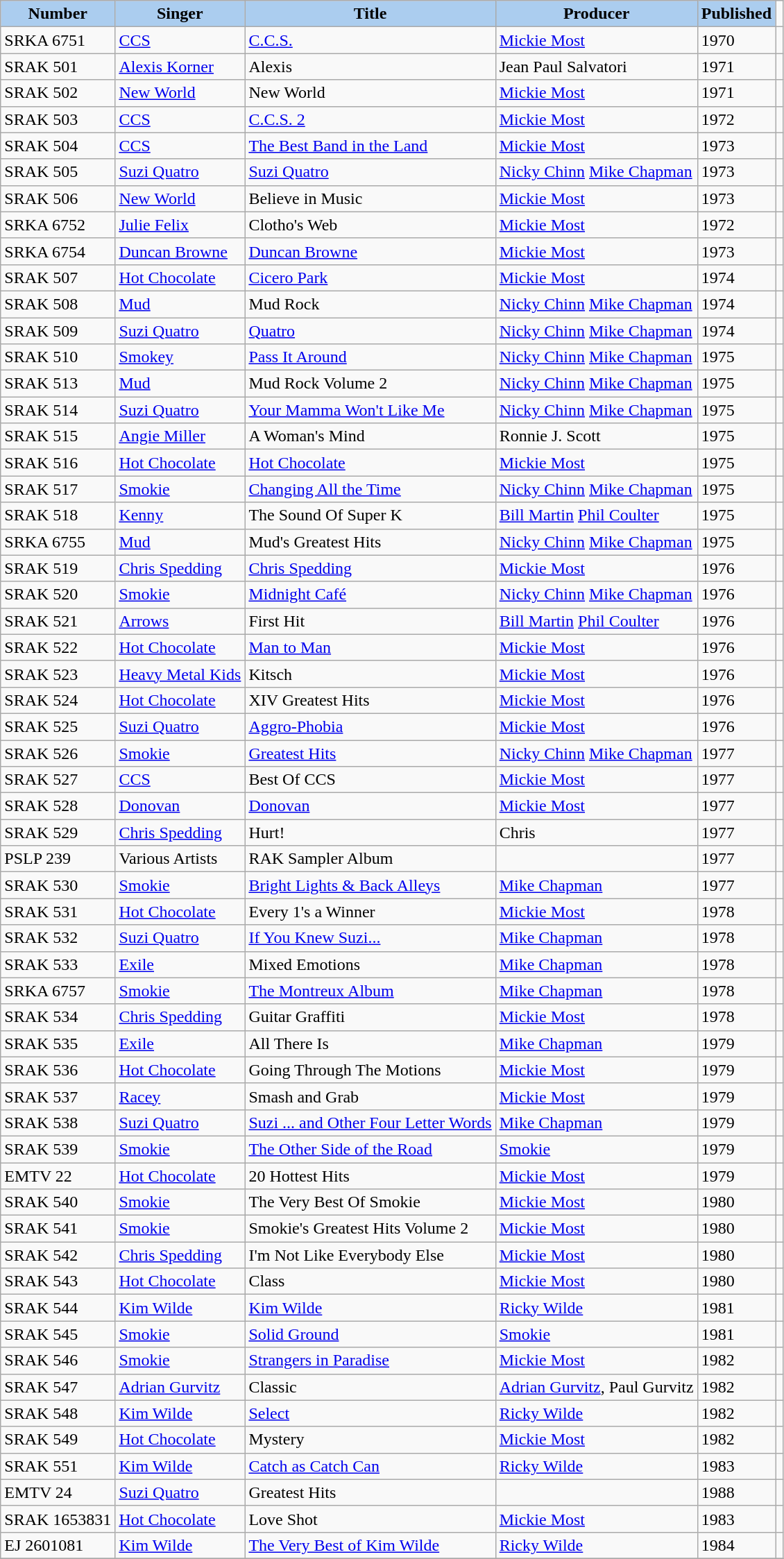<table class="prettytable sortable">
<tr>
<th align="center" style="background-color:#ABCDEF">Number</th>
<th align="center" style="background-color:#ABCDEF">Singer</th>
<th align="center" style="background-color:#ABCDEF">Title</th>
<th align="center" style="background-color:#ABCDEF">Producer</th>
<th align="center" style="background-color:#ABCDEF">Published</th>
</tr>
<tr>
<td>SRKA 6751</td>
<td><a href='#'>CCS</a></td>
<td><a href='#'>C.C.S.</a></td>
<td><a href='#'>Mickie Most</a></td>
<td>1970</td>
<td></td>
</tr>
<tr>
<td>SRAK 501</td>
<td><a href='#'>Alexis Korner</a></td>
<td>Alexis</td>
<td>Jean Paul Salvatori</td>
<td>1971</td>
<td></td>
</tr>
<tr>
<td>SRAK 502</td>
<td><a href='#'>New World</a></td>
<td>New World</td>
<td><a href='#'>Mickie Most</a></td>
<td>1971</td>
<td></td>
</tr>
<tr>
<td>SRAK 503</td>
<td><a href='#'>CCS</a></td>
<td><a href='#'>C.C.S. 2</a></td>
<td><a href='#'>Mickie Most</a></td>
<td>1972</td>
<td></td>
</tr>
<tr>
<td>SRAK 504</td>
<td><a href='#'>CCS</a></td>
<td><a href='#'>The Best Band in the Land</a></td>
<td><a href='#'>Mickie Most</a></td>
<td>1973</td>
<td></td>
</tr>
<tr>
<td>SRAK 505</td>
<td><a href='#'>Suzi Quatro</a></td>
<td><a href='#'>Suzi Quatro</a></td>
<td><a href='#'>Nicky Chinn</a> <a href='#'>Mike Chapman</a></td>
<td>1973</td>
<td></td>
</tr>
<tr>
<td>SRAK 506</td>
<td><a href='#'>New World</a></td>
<td>Believe in Music</td>
<td><a href='#'>Mickie Most</a></td>
<td>1973</td>
<td></td>
</tr>
<tr>
<td>SRKA 6752</td>
<td><a href='#'>Julie Felix</a></td>
<td>Clotho's Web</td>
<td><a href='#'>Mickie Most</a></td>
<td>1972</td>
<td></td>
</tr>
<tr>
<td>SRKA 6754</td>
<td><a href='#'>Duncan Browne</a></td>
<td><a href='#'>Duncan Browne</a></td>
<td><a href='#'>Mickie Most</a></td>
<td>1973</td>
<td></td>
</tr>
<tr>
<td>SRAK 507</td>
<td><a href='#'>Hot Chocolate</a></td>
<td><a href='#'>Cicero Park</a></td>
<td><a href='#'>Mickie Most</a></td>
<td>1974</td>
<td></td>
</tr>
<tr>
<td>SRAK 508</td>
<td><a href='#'>Mud</a></td>
<td>Mud Rock</td>
<td><a href='#'>Nicky Chinn</a> <a href='#'>Mike Chapman</a></td>
<td>1974</td>
<td></td>
</tr>
<tr>
<td>SRAK 509</td>
<td><a href='#'>Suzi Quatro</a></td>
<td><a href='#'>Quatro</a></td>
<td><a href='#'>Nicky Chinn</a> <a href='#'>Mike Chapman</a></td>
<td>1974</td>
<td></td>
</tr>
<tr>
<td>SRAK 510</td>
<td><a href='#'>Smokey</a></td>
<td><a href='#'>Pass It Around</a></td>
<td><a href='#'>Nicky Chinn</a> <a href='#'>Mike Chapman</a></td>
<td>1975</td>
<td></td>
</tr>
<tr>
<td>SRAK 513</td>
<td><a href='#'>Mud</a></td>
<td>Mud Rock Volume 2</td>
<td><a href='#'>Nicky Chinn</a> <a href='#'>Mike Chapman</a></td>
<td>1975</td>
<td></td>
</tr>
<tr>
<td>SRAK 514</td>
<td><a href='#'>Suzi Quatro</a></td>
<td><a href='#'>Your Mamma Won't Like Me</a></td>
<td><a href='#'>Nicky Chinn</a> <a href='#'>Mike Chapman</a></td>
<td>1975</td>
<td></td>
</tr>
<tr>
<td>SRAK 515</td>
<td><a href='#'>Angie Miller</a></td>
<td>A Woman's Mind</td>
<td>Ronnie J. Scott</td>
<td>1975</td>
<td></td>
</tr>
<tr>
<td>SRAK 516</td>
<td><a href='#'>Hot Chocolate</a></td>
<td><a href='#'>Hot Chocolate</a></td>
<td><a href='#'>Mickie Most</a></td>
<td>1975</td>
<td></td>
</tr>
<tr>
<td>SRAK 517</td>
<td><a href='#'>Smokie</a></td>
<td><a href='#'>Changing All the Time</a></td>
<td><a href='#'>Nicky Chinn</a> <a href='#'>Mike Chapman</a></td>
<td>1975</td>
<td></td>
</tr>
<tr>
<td>SRAK 518</td>
<td><a href='#'>Kenny</a></td>
<td>The Sound Of Super K</td>
<td><a href='#'>Bill Martin</a> <a href='#'>Phil Coulter</a></td>
<td>1975</td>
<td></td>
</tr>
<tr>
<td>SRKA 6755</td>
<td><a href='#'>Mud</a></td>
<td>Mud's Greatest Hits</td>
<td><a href='#'>Nicky Chinn</a> <a href='#'>Mike Chapman</a></td>
<td>1975</td>
<td></td>
</tr>
<tr>
<td>SRAK 519</td>
<td><a href='#'>Chris Spedding</a></td>
<td><a href='#'>Chris Spedding</a></td>
<td><a href='#'>Mickie Most</a></td>
<td>1976</td>
<td></td>
</tr>
<tr>
<td>SRAK 520</td>
<td><a href='#'>Smokie</a></td>
<td><a href='#'>Midnight Café</a></td>
<td><a href='#'>Nicky Chinn</a> <a href='#'>Mike Chapman</a></td>
<td>1976</td>
<td></td>
</tr>
<tr>
<td>SRAK 521</td>
<td><a href='#'>Arrows</a></td>
<td>First Hit</td>
<td><a href='#'>Bill Martin</a> <a href='#'>Phil Coulter</a></td>
<td>1976</td>
<td></td>
</tr>
<tr>
<td>SRAK 522</td>
<td><a href='#'>Hot Chocolate</a></td>
<td><a href='#'>Man to Man</a></td>
<td><a href='#'>Mickie Most</a></td>
<td>1976</td>
<td></td>
</tr>
<tr>
<td>SRAK 523</td>
<td><a href='#'>Heavy Metal Kids</a></td>
<td>Kitsch</td>
<td><a href='#'>Mickie Most</a></td>
<td>1976</td>
<td></td>
</tr>
<tr>
<td>SRAK 524</td>
<td><a href='#'>Hot Chocolate</a></td>
<td>XIV Greatest Hits</td>
<td><a href='#'>Mickie Most</a></td>
<td>1976</td>
<td></td>
</tr>
<tr>
<td>SRAK 525</td>
<td><a href='#'>Suzi Quatro</a></td>
<td><a href='#'>Aggro-Phobia</a></td>
<td><a href='#'>Mickie Most</a></td>
<td>1976</td>
<td></td>
</tr>
<tr>
<td>SRAK 526</td>
<td><a href='#'>Smokie</a></td>
<td><a href='#'>Greatest Hits</a></td>
<td><a href='#'>Nicky Chinn</a> <a href='#'>Mike Chapman</a></td>
<td>1977</td>
<td></td>
</tr>
<tr>
<td>SRAK 527</td>
<td><a href='#'>CCS</a></td>
<td>Best Of CCS</td>
<td><a href='#'>Mickie Most</a></td>
<td>1977</td>
<td></td>
</tr>
<tr>
<td>SRAK 528</td>
<td><a href='#'>Donovan</a></td>
<td><a href='#'>Donovan</a></td>
<td><a href='#'>Mickie Most</a></td>
<td>1977</td>
<td></td>
</tr>
<tr>
<td>SRAK 529</td>
<td><a href='#'>Chris Spedding</a></td>
<td>Hurt!</td>
<td>Chris</td>
<td>1977</td>
<td></td>
</tr>
<tr>
<td>PSLP 239</td>
<td>Various Artists</td>
<td>RAK Sampler Album</td>
<td></td>
<td>1977</td>
<td></td>
</tr>
<tr>
<td>SRAK 530</td>
<td><a href='#'>Smokie</a></td>
<td><a href='#'>Bright Lights & Back Alleys</a></td>
<td><a href='#'>Mike Chapman</a></td>
<td>1977</td>
<td></td>
</tr>
<tr>
<td>SRAK 531</td>
<td><a href='#'>Hot Chocolate</a></td>
<td>Every 1's a Winner</td>
<td><a href='#'>Mickie Most</a></td>
<td>1978</td>
<td></td>
</tr>
<tr>
<td>SRAK 532</td>
<td><a href='#'>Suzi Quatro</a></td>
<td><a href='#'>If You Knew Suzi...</a></td>
<td><a href='#'>Mike Chapman</a></td>
<td>1978</td>
<td></td>
</tr>
<tr>
<td>SRAK 533</td>
<td><a href='#'>Exile</a></td>
<td>Mixed Emotions</td>
<td><a href='#'>Mike Chapman</a></td>
<td>1978</td>
<td></td>
</tr>
<tr>
<td>SRKA 6757</td>
<td><a href='#'>Smokie</a></td>
<td><a href='#'>The Montreux Album</a></td>
<td><a href='#'>Mike Chapman</a></td>
<td>1978</td>
<td></td>
</tr>
<tr>
<td>SRAK 534</td>
<td><a href='#'>Chris Spedding</a></td>
<td>Guitar Graffiti</td>
<td><a href='#'>Mickie Most</a></td>
<td>1978</td>
<td></td>
</tr>
<tr>
<td>SRAK 535</td>
<td><a href='#'>Exile</a></td>
<td>All There Is</td>
<td><a href='#'>Mike Chapman</a></td>
<td>1979</td>
<td></td>
</tr>
<tr>
<td>SRAK 536</td>
<td><a href='#'>Hot Chocolate</a></td>
<td>Going Through The Motions</td>
<td><a href='#'>Mickie Most</a></td>
<td>1979</td>
<td></td>
</tr>
<tr>
<td>SRAK 537</td>
<td><a href='#'>Racey</a></td>
<td>Smash and Grab</td>
<td><a href='#'>Mickie Most</a></td>
<td>1979</td>
<td></td>
</tr>
<tr>
<td>SRAK 538</td>
<td><a href='#'>Suzi Quatro</a></td>
<td><a href='#'>Suzi ... and Other Four Letter Words</a></td>
<td><a href='#'>Mike Chapman</a></td>
<td>1979</td>
<td></td>
</tr>
<tr>
<td>SRAK 539</td>
<td><a href='#'>Smokie</a></td>
<td><a href='#'>The Other Side of the Road</a></td>
<td><a href='#'>Smokie</a></td>
<td>1979</td>
<td></td>
</tr>
<tr>
<td>EMTV 22</td>
<td><a href='#'>Hot Chocolate</a></td>
<td>20 Hottest Hits</td>
<td><a href='#'>Mickie Most</a></td>
<td>1979</td>
<td></td>
</tr>
<tr>
<td>SRAK 540</td>
<td><a href='#'>Smokie</a></td>
<td>The Very Best Of Smokie</td>
<td><a href='#'>Mickie Most</a></td>
<td>1980</td>
<td></td>
</tr>
<tr>
<td>SRAK 541</td>
<td><a href='#'>Smokie</a></td>
<td>Smokie's Greatest Hits Volume 2</td>
<td><a href='#'>Mickie Most</a></td>
<td>1980</td>
<td></td>
</tr>
<tr>
<td>SRAK 542</td>
<td><a href='#'>Chris Spedding</a></td>
<td>I'm Not Like Everybody Else</td>
<td><a href='#'>Mickie Most</a></td>
<td>1980</td>
<td></td>
</tr>
<tr>
<td>SRAK 543</td>
<td><a href='#'>Hot Chocolate</a></td>
<td>Class</td>
<td><a href='#'>Mickie Most</a></td>
<td>1980</td>
<td></td>
</tr>
<tr>
<td>SRAK 544</td>
<td><a href='#'>Kim Wilde</a></td>
<td><a href='#'>Kim Wilde</a></td>
<td><a href='#'>Ricky Wilde</a></td>
<td>1981</td>
<td></td>
</tr>
<tr>
<td>SRAK 545</td>
<td><a href='#'>Smokie</a></td>
<td><a href='#'>Solid Ground</a></td>
<td><a href='#'>Smokie</a></td>
<td>1981</td>
<td></td>
</tr>
<tr>
<td>SRAK 546</td>
<td><a href='#'>Smokie</a></td>
<td><a href='#'>Strangers in Paradise</a></td>
<td><a href='#'>Mickie Most</a></td>
<td>1982</td>
<td></td>
</tr>
<tr>
<td>SRAK 547</td>
<td><a href='#'>Adrian Gurvitz</a></td>
<td>Classic</td>
<td><a href='#'>Adrian Gurvitz</a>, Paul Gurvitz</td>
<td>1982</td>
<td></td>
</tr>
<tr>
<td>SRAK 548</td>
<td><a href='#'>Kim Wilde</a></td>
<td><a href='#'>Select</a></td>
<td><a href='#'>Ricky Wilde</a></td>
<td>1982</td>
<td></td>
</tr>
<tr>
<td>SRAK 549</td>
<td><a href='#'>Hot Chocolate</a></td>
<td>Mystery</td>
<td><a href='#'>Mickie Most</a></td>
<td>1982</td>
<td></td>
</tr>
<tr>
<td>SRAK 551</td>
<td><a href='#'>Kim Wilde</a></td>
<td><a href='#'>Catch as Catch Can</a></td>
<td><a href='#'>Ricky Wilde</a></td>
<td>1983</td>
<td></td>
</tr>
<tr>
<td>EMTV 24</td>
<td><a href='#'>Suzi Quatro</a></td>
<td>Greatest Hits</td>
<td></td>
<td>1988</td>
<td></td>
</tr>
<tr>
<td>SRAK 1653831</td>
<td><a href='#'>Hot Chocolate</a></td>
<td>Love Shot</td>
<td><a href='#'>Mickie Most</a></td>
<td>1983</td>
<td></td>
</tr>
<tr>
<td>EJ 2601081</td>
<td><a href='#'>Kim Wilde</a></td>
<td><a href='#'>The Very Best of Kim Wilde</a></td>
<td><a href='#'>Ricky Wilde</a></td>
<td>1984</td>
<td></td>
</tr>
<tr>
</tr>
</table>
